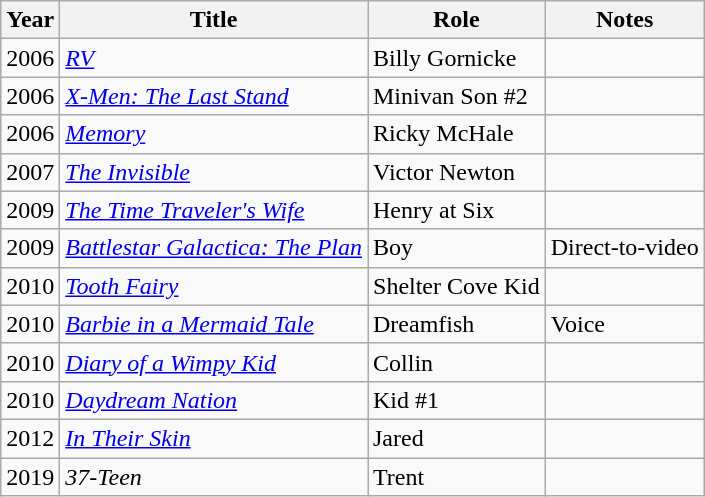<table class="wikitable sortable">
<tr>
<th>Year</th>
<th>Title</th>
<th>Role</th>
<th>Notes</th>
</tr>
<tr>
<td>2006</td>
<td><a href='#'><em>RV</em></a></td>
<td>Billy Gornicke</td>
<td></td>
</tr>
<tr>
<td>2006</td>
<td><em><a href='#'>X-Men: The Last Stand</a></em></td>
<td>Minivan Son #2</td>
<td></td>
</tr>
<tr>
<td>2006</td>
<td><a href='#'><em>Memory</em></a></td>
<td>Ricky McHale</td>
<td></td>
</tr>
<tr>
<td>2007</td>
<td><a href='#'><em>The Invisible</em></a></td>
<td>Victor Newton</td>
<td></td>
</tr>
<tr>
<td>2009</td>
<td><a href='#'><em>The Time Traveler's Wife</em></a></td>
<td>Henry at Six</td>
<td></td>
</tr>
<tr>
<td>2009</td>
<td><em><a href='#'>Battlestar Galactica: The Plan</a></em></td>
<td>Boy</td>
<td>Direct-to-video</td>
</tr>
<tr>
<td>2010</td>
<td><a href='#'><em>Tooth Fairy</em></a></td>
<td>Shelter Cove Kid</td>
<td></td>
</tr>
<tr>
<td>2010</td>
<td><em><a href='#'>Barbie in a Mermaid Tale</a></em></td>
<td>Dreamfish</td>
<td>Voice</td>
</tr>
<tr>
<td>2010</td>
<td><a href='#'><em>Diary of a Wimpy Kid</em></a></td>
<td>Collin</td>
<td></td>
</tr>
<tr>
<td>2010</td>
<td><a href='#'><em>Daydream Nation</em></a></td>
<td>Kid #1</td>
<td></td>
</tr>
<tr>
<td>2012</td>
<td><em><a href='#'>In Their Skin</a></em></td>
<td>Jared</td>
<td></td>
</tr>
<tr>
<td>2019</td>
<td><em>37-Teen</em></td>
<td>Trent</td>
<td></td>
</tr>
</table>
